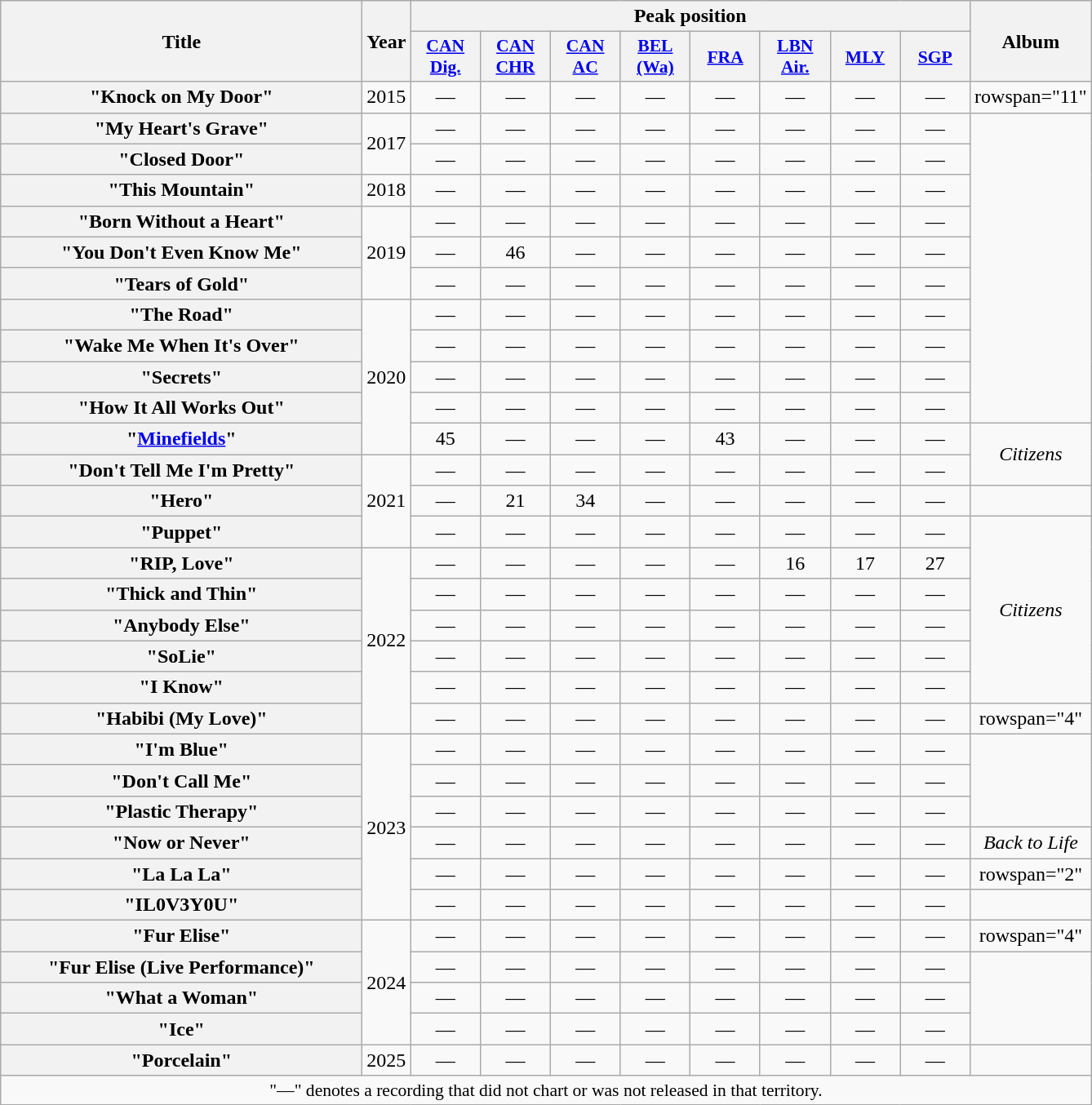<table class="wikitable plainrowheaders" style="text-align:center;">
<tr>
<th scope="col" style="width:18em;" rowspan="2">Title</th>
<th scope="col" style="width:1em;" rowspan="2">Year</th>
<th scope="col" colspan="8">Peak position</th>
<th scope="col" rowspan="2">Album</th>
</tr>
<tr>
<th scope="col" style="width:3.5em;font-size:90%;"><a href='#'>CAN<br>Dig.</a><br></th>
<th scope="col" style="width:3.5em;font-size:90%;"><a href='#'>CAN<br>CHR</a><br></th>
<th scope="col" style="width:3.5em;font-size:90%;"><a href='#'>CAN<br>AC</a><br></th>
<th scope="col" style="width:3.5em;font-size:90%;"><a href='#'>BEL<br>(Wa)</a><br></th>
<th scope="col" style="width:3.5em;font-size:90%;"><a href='#'>FRA</a><br></th>
<th scope="col" style="width:3.5em;font-size:90%;"><a href='#'>LBN<br>Air.</a><br></th>
<th scope="col" style="width:3.5em;font-size:90%;"><a href='#'>MLY</a><br></th>
<th scope="col" style="width:3.5em;font-size:90%;"><a href='#'>SGP</a><br></th>
</tr>
<tr>
<th scope="row">"Knock on My Door"</th>
<td>2015</td>
<td>—</td>
<td>—</td>
<td>—</td>
<td>—</td>
<td>—</td>
<td>—</td>
<td>—</td>
<td>—</td>
<td>rowspan="11" </td>
</tr>
<tr>
<th scope="row">"My Heart's Grave"</th>
<td rowspan="2">2017</td>
<td>—</td>
<td>—</td>
<td>—</td>
<td>—</td>
<td>—</td>
<td>—</td>
<td>—</td>
<td>—</td>
</tr>
<tr>
<th scope="row">"Closed Door"</th>
<td>—</td>
<td>—</td>
<td>—</td>
<td>—</td>
<td>—</td>
<td>—</td>
<td>—</td>
<td>—</td>
</tr>
<tr>
<th scope="row">"This Mountain"</th>
<td>2018</td>
<td>—</td>
<td>—</td>
<td>—</td>
<td>—</td>
<td>—</td>
<td>—</td>
<td>—</td>
<td>—</td>
</tr>
<tr>
<th scope="row">"Born Without a Heart"</th>
<td rowspan="3">2019</td>
<td>—</td>
<td>—</td>
<td>—</td>
<td>—</td>
<td>—</td>
<td>—</td>
<td>—</td>
<td>—</td>
</tr>
<tr>
<th Scope="row">"You Don't Even Know Me"</th>
<td>—</td>
<td>46</td>
<td>—</td>
<td>—</td>
<td>—</td>
<td>—</td>
<td>—</td>
<td>—</td>
</tr>
<tr>
<th Scope="row">"Tears of Gold"</th>
<td>—</td>
<td>—</td>
<td>—</td>
<td>—</td>
<td>—</td>
<td>—</td>
<td>—</td>
<td>—</td>
</tr>
<tr>
<th scope="row">"The Road"</th>
<td rowspan="5">2020</td>
<td>—</td>
<td>—</td>
<td>—</td>
<td>—</td>
<td>—</td>
<td>—</td>
<td>—</td>
<td>—</td>
</tr>
<tr>
<th scope="row">"Wake Me When It's Over"</th>
<td>—</td>
<td>—</td>
<td>—</td>
<td>—</td>
<td>—</td>
<td>—</td>
<td>—</td>
<td>—</td>
</tr>
<tr>
<th scope="row">"Secrets"</th>
<td>—</td>
<td>—</td>
<td>—</td>
<td>—</td>
<td>—</td>
<td>—</td>
<td>—</td>
<td>—</td>
</tr>
<tr>
<th scope="row">"How It All Works Out"</th>
<td>—</td>
<td>—</td>
<td>—</td>
<td>—</td>
<td>—</td>
<td>—</td>
<td>—</td>
<td>—</td>
</tr>
<tr>
<th scope="row">"<a href='#'>Minefields</a>"<br></th>
<td>45</td>
<td>—</td>
<td>—</td>
<td>—</td>
<td>43</td>
<td>—</td>
<td>—</td>
<td>—</td>
<td rowspan="2"><em>Citizens</em></td>
</tr>
<tr>
<th scope="row">"Don't Tell Me I'm Pretty"</th>
<td rowspan="3">2021</td>
<td>—</td>
<td>—</td>
<td>—</td>
<td>—</td>
<td>—</td>
<td>—</td>
<td>—</td>
<td>—</td>
</tr>
<tr>
<th scope="row">"Hero"</th>
<td>—</td>
<td>21</td>
<td>34</td>
<td>—</td>
<td>—</td>
<td>—</td>
<td>—</td>
<td>—</td>
<td></td>
</tr>
<tr>
<th scope="row">"Puppet"</th>
<td>—</td>
<td>—</td>
<td>—</td>
<td>—</td>
<td>—</td>
<td>—</td>
<td>—</td>
<td>—</td>
<td rowspan="6"><em>Citizens</em></td>
</tr>
<tr>
<th scope="row">"RIP, Love"</th>
<td rowspan="6">2022</td>
<td>—</td>
<td>—</td>
<td>—</td>
<td>—</td>
<td>—</td>
<td>16</td>
<td>17</td>
<td>27</td>
</tr>
<tr>
<th scope="row">"Thick and Thin"</th>
<td>—</td>
<td>—</td>
<td>—</td>
<td>—</td>
<td>—</td>
<td>—</td>
<td>—</td>
<td>—</td>
</tr>
<tr>
<th scope="row">"Anybody Else"</th>
<td>—</td>
<td>—</td>
<td>—</td>
<td>—</td>
<td>—</td>
<td>—</td>
<td>—</td>
<td>—</td>
</tr>
<tr>
<th scope="row">"SoLie"</th>
<td>—</td>
<td>—</td>
<td>—</td>
<td>—</td>
<td>—</td>
<td>—</td>
<td>—</td>
<td>—</td>
</tr>
<tr>
<th scope="row">"I Know"</th>
<td>—</td>
<td>—</td>
<td>—</td>
<td>—</td>
<td>—</td>
<td>—</td>
<td>—</td>
<td>—</td>
</tr>
<tr>
<th scope="row">"Habibi (My Love)"</th>
<td>—</td>
<td>—</td>
<td>—</td>
<td>—</td>
<td>—</td>
<td>—</td>
<td>—</td>
<td>—</td>
<td>rowspan="4" </td>
</tr>
<tr>
<th scope="row">"I'm Blue"</th>
<td rowspan="6">2023</td>
<td>—</td>
<td>—</td>
<td>—</td>
<td>—</td>
<td>—</td>
<td>—</td>
<td>—</td>
<td>—</td>
</tr>
<tr>
<th scope="row">"Don't Call Me"</th>
<td>—</td>
<td>—</td>
<td>—</td>
<td>—</td>
<td>—</td>
<td>—</td>
<td>—</td>
<td>—</td>
</tr>
<tr>
<th scope="row">"Plastic Therapy"</th>
<td>—</td>
<td>—</td>
<td>—</td>
<td>—</td>
<td>—</td>
<td>—</td>
<td>—</td>
<td>—</td>
</tr>
<tr>
<th scope="row">"Now or Never"<br></th>
<td>—</td>
<td>—</td>
<td>—</td>
<td>—</td>
<td>—</td>
<td>—</td>
<td>—</td>
<td>—</td>
<td><em>Back to Life</em></td>
</tr>
<tr>
<th scope="row">"La La La"</th>
<td>—</td>
<td>—</td>
<td>—</td>
<td>—</td>
<td>—</td>
<td>—</td>
<td>—</td>
<td>—</td>
<td>rowspan="2" </td>
</tr>
<tr>
<th scope="row">"IL0V3Y0U"</th>
<td>—</td>
<td>—</td>
<td>—</td>
<td>—</td>
<td>—</td>
<td>—</td>
<td>—</td>
<td>—</td>
</tr>
<tr>
<th scope="row">"Fur Elise"</th>
<td rowspan="4">2024</td>
<td>—</td>
<td>—</td>
<td>—</td>
<td>—</td>
<td>—</td>
<td>—</td>
<td>—</td>
<td>—</td>
<td>rowspan="4" </td>
</tr>
<tr>
<th scope="row">"Fur Elise (Live Performance)"</th>
<td>—</td>
<td>—</td>
<td>—</td>
<td>—</td>
<td>—</td>
<td>—</td>
<td>—</td>
<td>—</td>
</tr>
<tr>
<th scope="row">"What a Woman"</th>
<td>—</td>
<td>—</td>
<td>—</td>
<td>—</td>
<td>—</td>
<td>—</td>
<td>—</td>
<td>—</td>
</tr>
<tr>
<th scope="row">"Ice"</th>
<td>—</td>
<td>—</td>
<td>—</td>
<td>—</td>
<td>—</td>
<td>—</td>
<td>—</td>
<td>—</td>
</tr>
<tr>
<th scope="row">"Porcelain"</th>
<td>2025</td>
<td>—</td>
<td>—</td>
<td>—</td>
<td>—</td>
<td>—</td>
<td>—</td>
<td>—</td>
<td>—</td>
<td></td>
</tr>
<tr>
<td colspan="11"  style="font-size:90%">"—" denotes a recording that did not chart or was not released in that territory.</td>
</tr>
</table>
